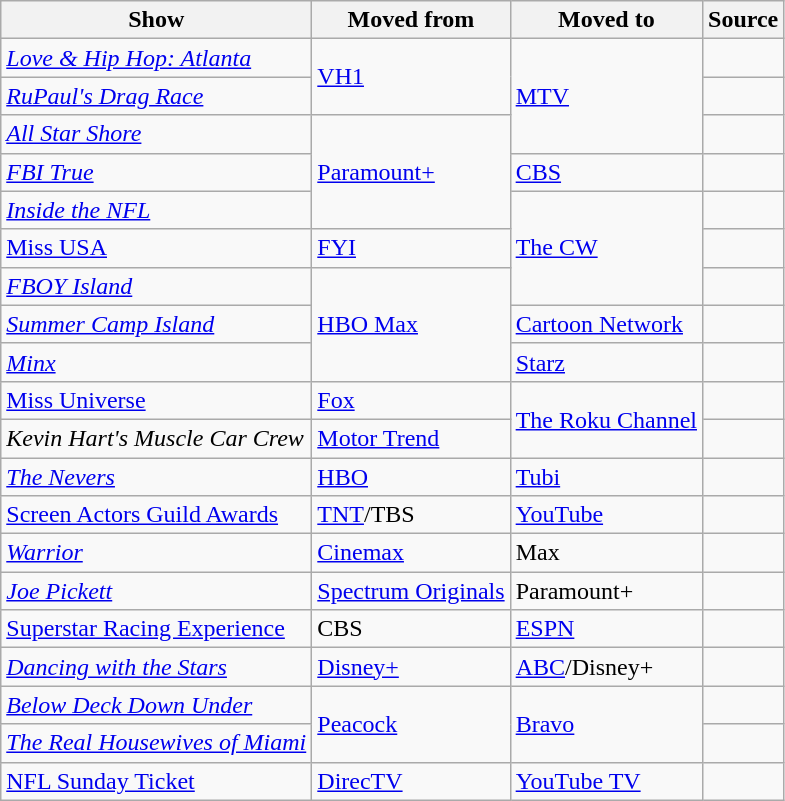<table class="wikitable sortable">
<tr>
<th>Show</th>
<th>Moved from</th>
<th>Moved to</th>
<th>Source</th>
</tr>
<tr>
<td><em><a href='#'>Love & Hip Hop: Atlanta</a></em></td>
<td rowspan="2"><a href='#'>VH1</a></td>
<td rowspan="3"><a href='#'>MTV</a></td>
<td></td>
</tr>
<tr>
<td><em><a href='#'>RuPaul's Drag Race</a></em></td>
<td></td>
</tr>
<tr>
<td><em><a href='#'>All Star Shore</a></em></td>
<td rowspan="3"><a href='#'>Paramount+</a></td>
<td></td>
</tr>
<tr>
<td><em><a href='#'>FBI True</a></em></td>
<td><a href='#'>CBS</a></td>
<td></td>
</tr>
<tr>
<td><em><a href='#'>Inside the NFL</a></em></td>
<td rowspan="3"><a href='#'>The CW</a></td>
<td></td>
</tr>
<tr>
<td><a href='#'>Miss USA</a></td>
<td><a href='#'>FYI</a></td>
<td></td>
</tr>
<tr>
<td><em><a href='#'>FBOY Island</a></em></td>
<td rowspan="3"><a href='#'>HBO Max</a></td>
<td></td>
</tr>
<tr>
<td><em><a href='#'>Summer Camp Island</a></em></td>
<td><a href='#'>Cartoon Network</a></td>
<td></td>
</tr>
<tr>
<td><em><a href='#'>Minx</a></em></td>
<td><a href='#'>Starz</a></td>
<td></td>
</tr>
<tr>
<td><a href='#'>Miss Universe</a></td>
<td><a href='#'>Fox</a></td>
<td rowspan="2"><a href='#'>The Roku Channel</a></td>
<td></td>
</tr>
<tr>
<td><em>Kevin Hart's Muscle Car Crew</em></td>
<td><a href='#'>Motor Trend</a></td>
<td></td>
</tr>
<tr>
<td><em><a href='#'>The Nevers</a></em></td>
<td><a href='#'>HBO</a></td>
<td><a href='#'>Tubi</a></td>
<td></td>
</tr>
<tr>
<td><a href='#'>Screen Actors Guild Awards</a></td>
<td><a href='#'>TNT</a>/TBS</td>
<td><a href='#'>YouTube</a></td>
<td></td>
</tr>
<tr>
<td><em><a href='#'>Warrior</a></em></td>
<td><a href='#'>Cinemax</a></td>
<td>Max</td>
<td></td>
</tr>
<tr>
<td><em><a href='#'>Joe Pickett</a></em></td>
<td><a href='#'>Spectrum Originals</a></td>
<td>Paramount+</td>
<td></td>
</tr>
<tr>
<td><a href='#'>Superstar Racing Experience</a></td>
<td>CBS</td>
<td><a href='#'>ESPN</a></td>
<td></td>
</tr>
<tr>
<td><em><a href='#'>Dancing with the Stars</a></em></td>
<td><a href='#'>Disney+</a></td>
<td><a href='#'>ABC</a>/Disney+</td>
<td></td>
</tr>
<tr>
<td><em><a href='#'>Below Deck Down Under</a></em></td>
<td rowspan="2"><a href='#'>Peacock</a></td>
<td rowspan="2"><a href='#'>Bravo</a></td>
<td></td>
</tr>
<tr>
<td><em><a href='#'>The Real Housewives of Miami</a></em></td>
<td></td>
</tr>
<tr>
<td><a href='#'>NFL Sunday Ticket</a></td>
<td><a href='#'>DirecTV</a></td>
<td><a href='#'>YouTube TV</a></td>
<td></td>
</tr>
</table>
